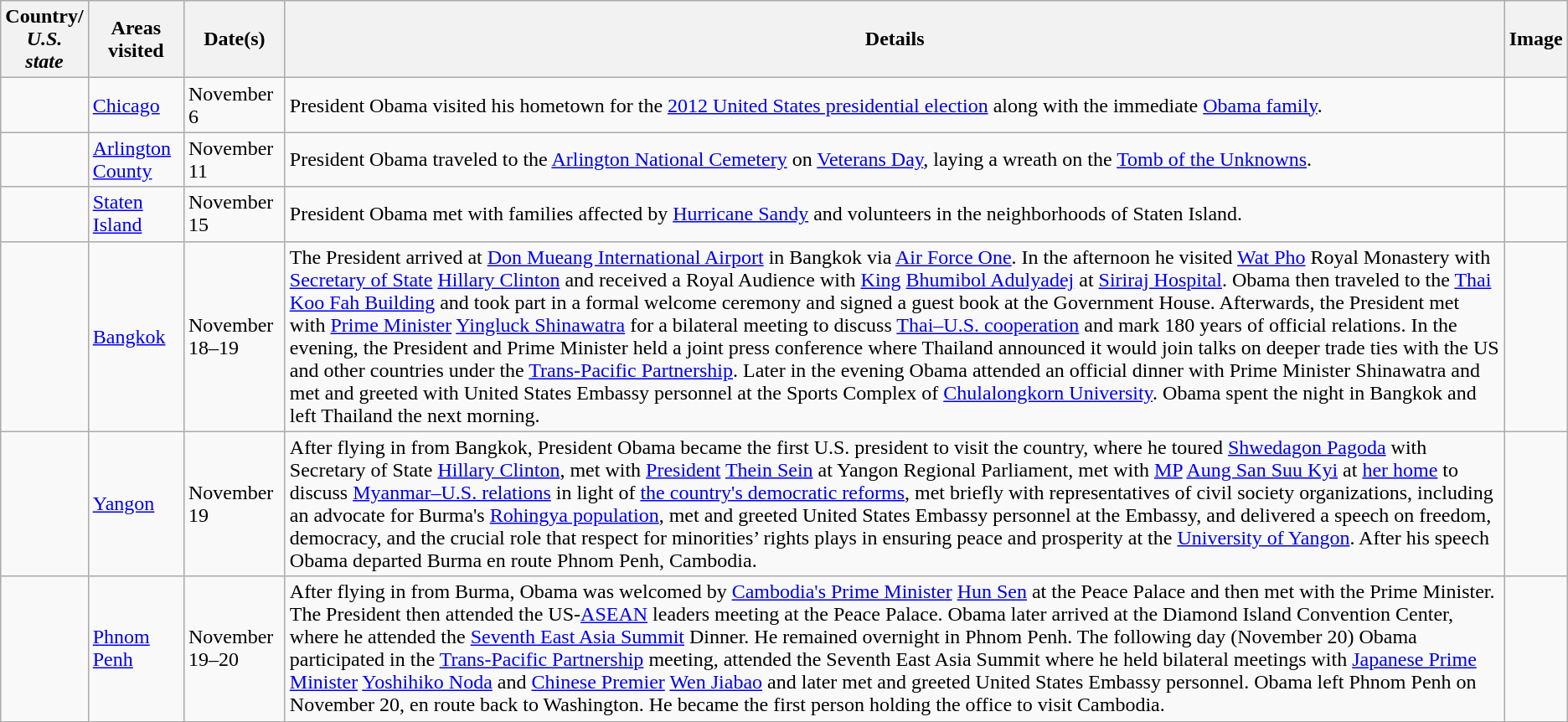<table class="wikitable">
<tr>
<th>Country/<br><em>U.S. state</em></th>
<th>Areas visited</th>
<th>Date(s)</th>
<th>Details</th>
<th>Image</th>
</tr>
<tr>
<td><em></em></td>
<td><a href='#'>Chicago</a></td>
<td>November 6</td>
<td>President Obama visited his hometown for the <a href='#'>2012 United States presidential election</a> along with the immediate <a href='#'>Obama family</a>.</td>
<td></td>
</tr>
<tr>
<td><em></em></td>
<td><a href='#'>Arlington County</a></td>
<td>November 11</td>
<td>President Obama traveled to the <a href='#'>Arlington National Cemetery</a> on <a href='#'>Veterans Day</a>, laying a wreath on the <a href='#'>Tomb of the Unknowns</a>.</td>
<td></td>
</tr>
<tr>
<td><em></em></td>
<td><a href='#'>Staten Island</a></td>
<td>November 15</td>
<td>President Obama met with families affected by <a href='#'>Hurricane Sandy</a> and volunteers in the neighborhoods of Staten Island.</td>
<td></td>
</tr>
<tr>
<td></td>
<td><a href='#'>Bangkok</a></td>
<td>November 18–19</td>
<td>The President arrived at <a href='#'>Don Mueang International Airport</a> in Bangkok via <a href='#'>Air Force One</a>. In the afternoon he visited <a href='#'>Wat Pho</a> Royal Monastery with <a href='#'>Secretary of State</a> <a href='#'>Hillary Clinton</a> and received a Royal Audience with <a href='#'>King</a> <a href='#'>Bhumibol Adulyadej</a> at <a href='#'>Siriraj Hospital</a>. Obama then traveled to the <a href='#'>Thai Koo Fah Building</a> and took part in a formal welcome ceremony and signed a guest book at the Government House. Afterwards, the President met with <a href='#'>Prime Minister</a> <a href='#'>Yingluck Shinawatra</a> for a bilateral meeting to discuss <a href='#'>Thai–U.S. cooperation</a> and mark 180 years of official relations. In the evening, the President and Prime Minister held a joint press conference where Thailand announced it would join talks on deeper trade ties with the US and other countries under the <a href='#'>Trans-Pacific Partnership</a>. Later in the evening Obama attended an official dinner with Prime Minister Shinawatra and met and greeted with United States Embassy personnel at the Sports Complex of <a href='#'>Chulalongkorn University</a>. Obama spent the night in Bangkok and left Thailand the next morning.</td>
<td></td>
</tr>
<tr>
<td></td>
<td><a href='#'>Yangon</a></td>
<td>November 19</td>
<td>After flying in from Bangkok, President Obama became the first U.S. president to visit the country, where he toured <a href='#'>Shwedagon Pagoda</a> with Secretary of State <a href='#'>Hillary Clinton</a>, met with <a href='#'>President</a> <a href='#'>Thein Sein</a> at Yangon Regional Parliament, met with <a href='#'>MP</a> <a href='#'>Aung San Suu Kyi</a> at <a href='#'>her home</a> to discuss <a href='#'>Myanmar–U.S. relations</a> in light of <a href='#'>the country's democratic reforms</a>, met briefly with representatives of civil society organizations, including an advocate for Burma's <a href='#'>Rohingya population</a>, met and greeted United States Embassy personnel at the Embassy, and delivered a speech on freedom, democracy, and the crucial role that respect for minorities’ rights plays in ensuring peace and prosperity at the <a href='#'>University of Yangon</a>. After his speech Obama departed Burma en route Phnom Penh, Cambodia.</td>
<td></td>
</tr>
<tr>
<td></td>
<td><a href='#'>Phnom Penh</a></td>
<td>November 19–20</td>
<td>After flying in from Burma, Obama was welcomed by <a href='#'>Cambodia's Prime Minister</a> <a href='#'>Hun Sen</a> at the Peace Palace and then met with the Prime Minister. The President then attended the US-<a href='#'>ASEAN</a> leaders meeting at the Peace Palace. Obama later arrived at the Diamond Island Convention Center, where he attended the <a href='#'>Seventh East Asia Summit</a> Dinner. He remained overnight in Phnom Penh. The following day (November 20) Obama participated in the <a href='#'>Trans-Pacific Partnership</a> meeting, attended the Seventh East Asia Summit where he held bilateral meetings with <a href='#'>Japanese Prime Minister</a> <a href='#'>Yoshihiko Noda</a> and <a href='#'>Chinese Premier</a> <a href='#'>Wen Jiabao</a> and later met and greeted United States Embassy personnel. Obama left Phnom Penh on November 20, en route back to Washington. He became the first person holding the office to visit Cambodia.</td>
<td></td>
</tr>
</table>
